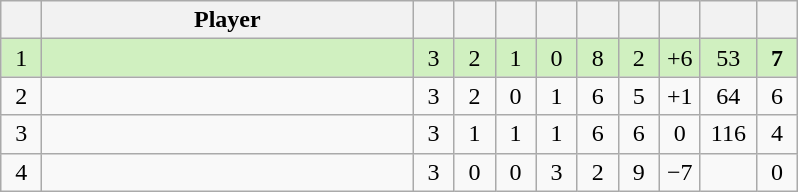<table class="wikitable" style="text-align:center; margin: 1em auto 1em auto, align:left">
<tr>
<th width=20></th>
<th width=240>Player</th>
<th width=20></th>
<th width=20></th>
<th width=20></th>
<th width=20></th>
<th width=20></th>
<th width=20></th>
<th width=20></th>
<th width=30></th>
<th width=20></th>
</tr>
<tr style="background:#D0F0C0;">
<td>1</td>
<td align=left></td>
<td>3</td>
<td>2</td>
<td>1</td>
<td>0</td>
<td>8</td>
<td>2</td>
<td>+6</td>
<td>53</td>
<td><strong>7</strong></td>
</tr>
<tr style=>
<td>2</td>
<td align=left></td>
<td>3</td>
<td>2</td>
<td>0</td>
<td>1</td>
<td>6</td>
<td>5</td>
<td>+1</td>
<td>64</td>
<td>6</td>
</tr>
<tr style=>
<td>3</td>
<td align=left></td>
<td>3</td>
<td>1</td>
<td>1</td>
<td>1</td>
<td>6</td>
<td>6</td>
<td>0</td>
<td>116</td>
<td>4</td>
</tr>
<tr style=>
<td>4</td>
<td align=left></td>
<td>3</td>
<td>0</td>
<td>0</td>
<td>3</td>
<td>2</td>
<td>9</td>
<td>−7</td>
<td></td>
<td>0</td>
</tr>
</table>
